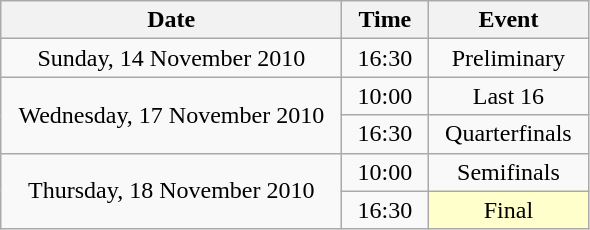<table class = "wikitable" style="text-align:center;">
<tr>
<th width=220>Date</th>
<th width=50>Time</th>
<th width=100>Event</th>
</tr>
<tr>
<td>Sunday, 14 November 2010</td>
<td>16:30</td>
<td>Preliminary</td>
</tr>
<tr>
<td rowspan=2>Wednesday, 17 November 2010</td>
<td>10:00</td>
<td>Last 16</td>
</tr>
<tr>
<td>16:30</td>
<td>Quarterfinals</td>
</tr>
<tr>
<td rowspan=2>Thursday, 18 November 2010</td>
<td>10:00</td>
<td>Semifinals</td>
</tr>
<tr>
<td>16:30</td>
<td bgcolor=ffffcc>Final</td>
</tr>
</table>
